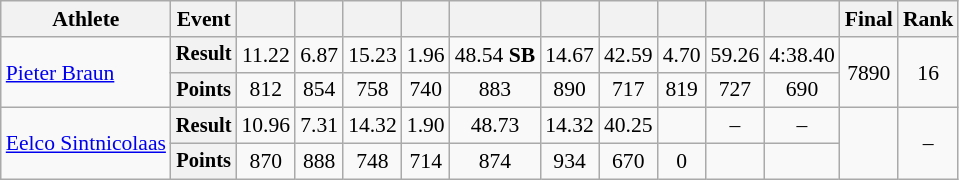<table class="wikitable" style="font-size:90%">
<tr>
<th>Athlete</th>
<th>Event</th>
<th></th>
<th></th>
<th></th>
<th></th>
<th></th>
<th></th>
<th></th>
<th></th>
<th></th>
<th></th>
<th>Final</th>
<th>Rank</th>
</tr>
<tr style=text-align:center>
<td rowspan=2 style=text-align:left><a href='#'>Pieter Braun</a></td>
<th style="font-size:95%">Result</th>
<td>11.22</td>
<td>6.87</td>
<td>15.23</td>
<td>1.96</td>
<td>48.54 <strong>SB</strong></td>
<td>14.67</td>
<td>42.59</td>
<td>4.70</td>
<td>59.26</td>
<td>4:38.40</td>
<td rowspan=2>7890</td>
<td rowspan=2>16</td>
</tr>
<tr style=text-align:center>
<th style="font-size:95%">Points</th>
<td>812</td>
<td>854</td>
<td>758</td>
<td>740</td>
<td>883</td>
<td>890</td>
<td>717</td>
<td>819</td>
<td>727</td>
<td>690</td>
</tr>
<tr style=text-align:center>
<td rowspan=2 style=text-align:left><a href='#'>Eelco Sintnicolaas</a></td>
<th style="font-size:95%">Result</th>
<td>10.96</td>
<td>7.31</td>
<td>14.32</td>
<td>1.90</td>
<td>48.73</td>
<td>14.32</td>
<td>40.25</td>
<td></td>
<td>–</td>
<td>–</td>
<td rowspan=2></td>
<td rowspan=2>–</td>
</tr>
<tr style=text-align:center>
<th style="font-size:95%">Points</th>
<td>870</td>
<td>888</td>
<td>748</td>
<td>714</td>
<td>874</td>
<td>934</td>
<td>670</td>
<td>0</td>
<td></td>
<td></td>
</tr>
</table>
